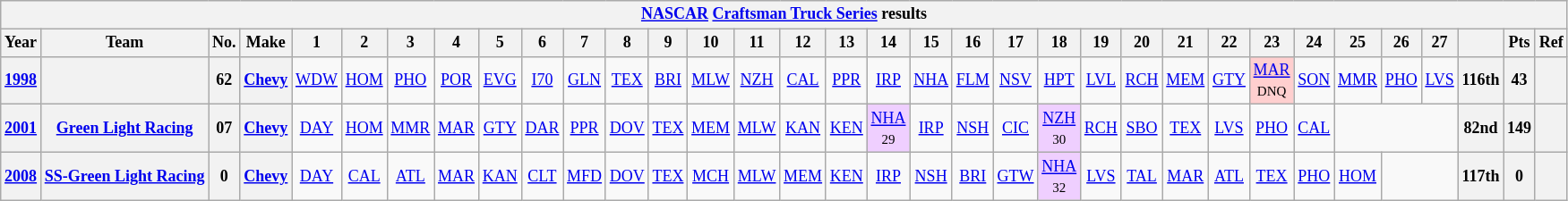<table class="wikitable" style="text-align:center; font-size:75%">
<tr>
<th colspan=45><a href='#'>NASCAR</a> <a href='#'>Craftsman Truck Series</a> results</th>
</tr>
<tr>
<th>Year</th>
<th>Team</th>
<th>No.</th>
<th>Make</th>
<th>1</th>
<th>2</th>
<th>3</th>
<th>4</th>
<th>5</th>
<th>6</th>
<th>7</th>
<th>8</th>
<th>9</th>
<th>10</th>
<th>11</th>
<th>12</th>
<th>13</th>
<th>14</th>
<th>15</th>
<th>16</th>
<th>17</th>
<th>18</th>
<th>19</th>
<th>20</th>
<th>21</th>
<th>22</th>
<th>23</th>
<th>24</th>
<th>25</th>
<th>26</th>
<th>27</th>
<th></th>
<th>Pts</th>
<th>Ref</th>
</tr>
<tr>
<th><a href='#'>1998</a></th>
<th></th>
<th>62</th>
<th><a href='#'>Chevy</a></th>
<td><a href='#'>WDW</a></td>
<td><a href='#'>HOM</a></td>
<td><a href='#'>PHO</a></td>
<td><a href='#'>POR</a></td>
<td><a href='#'>EVG</a></td>
<td><a href='#'>I70</a></td>
<td><a href='#'>GLN</a></td>
<td><a href='#'>TEX</a></td>
<td><a href='#'>BRI</a></td>
<td><a href='#'>MLW</a></td>
<td><a href='#'>NZH</a></td>
<td><a href='#'>CAL</a></td>
<td><a href='#'>PPR</a></td>
<td><a href='#'>IRP</a></td>
<td><a href='#'>NHA</a></td>
<td><a href='#'>FLM</a></td>
<td><a href='#'>NSV</a></td>
<td><a href='#'>HPT</a></td>
<td><a href='#'>LVL</a></td>
<td><a href='#'>RCH</a></td>
<td><a href='#'>MEM</a></td>
<td><a href='#'>GTY</a></td>
<td style="background:#FFCFCF;"><a href='#'>MAR</a><br><small>DNQ</small></td>
<td><a href='#'>SON</a></td>
<td><a href='#'>MMR</a></td>
<td><a href='#'>PHO</a></td>
<td><a href='#'>LVS</a></td>
<th>116th</th>
<th>43</th>
<th></th>
</tr>
<tr>
<th><a href='#'>2001</a></th>
<th><a href='#'>Green Light Racing</a></th>
<th>07</th>
<th><a href='#'>Chevy</a></th>
<td><a href='#'>DAY</a></td>
<td><a href='#'>HOM</a></td>
<td><a href='#'>MMR</a></td>
<td><a href='#'>MAR</a></td>
<td><a href='#'>GTY</a></td>
<td><a href='#'>DAR</a></td>
<td><a href='#'>PPR</a></td>
<td><a href='#'>DOV</a></td>
<td><a href='#'>TEX</a></td>
<td><a href='#'>MEM</a></td>
<td><a href='#'>MLW</a></td>
<td><a href='#'>KAN</a></td>
<td><a href='#'>KEN</a></td>
<td style="background:#EFCFFF;"><a href='#'>NHA</a><br><small>29</small></td>
<td><a href='#'>IRP</a></td>
<td><a href='#'>NSH</a></td>
<td><a href='#'>CIC</a></td>
<td style="background:#EFCFFF;"><a href='#'>NZH</a><br><small>30</small></td>
<td><a href='#'>RCH</a></td>
<td><a href='#'>SBO</a></td>
<td><a href='#'>TEX</a></td>
<td><a href='#'>LVS</a></td>
<td><a href='#'>PHO</a></td>
<td><a href='#'>CAL</a></td>
<td colspan=3></td>
<th>82nd</th>
<th>149</th>
<th></th>
</tr>
<tr>
<th><a href='#'>2008</a></th>
<th><a href='#'>SS-Green Light Racing</a></th>
<th>0</th>
<th><a href='#'>Chevy</a></th>
<td><a href='#'>DAY</a></td>
<td><a href='#'>CAL</a></td>
<td><a href='#'>ATL</a></td>
<td><a href='#'>MAR</a></td>
<td><a href='#'>KAN</a></td>
<td><a href='#'>CLT</a></td>
<td><a href='#'>MFD</a></td>
<td><a href='#'>DOV</a></td>
<td><a href='#'>TEX</a></td>
<td><a href='#'>MCH</a></td>
<td><a href='#'>MLW</a></td>
<td><a href='#'>MEM</a></td>
<td><a href='#'>KEN</a></td>
<td><a href='#'>IRP</a></td>
<td><a href='#'>NSH</a></td>
<td><a href='#'>BRI</a></td>
<td><a href='#'>GTW</a></td>
<td style="background:#EFCFFF;"><a href='#'>NHA</a><br><small>32</small></td>
<td><a href='#'>LVS</a></td>
<td><a href='#'>TAL</a></td>
<td><a href='#'>MAR</a></td>
<td><a href='#'>ATL</a></td>
<td><a href='#'>TEX</a></td>
<td><a href='#'>PHO</a></td>
<td><a href='#'>HOM</a></td>
<td colspan=2></td>
<th>117th</th>
<th>0</th>
<th></th>
</tr>
</table>
